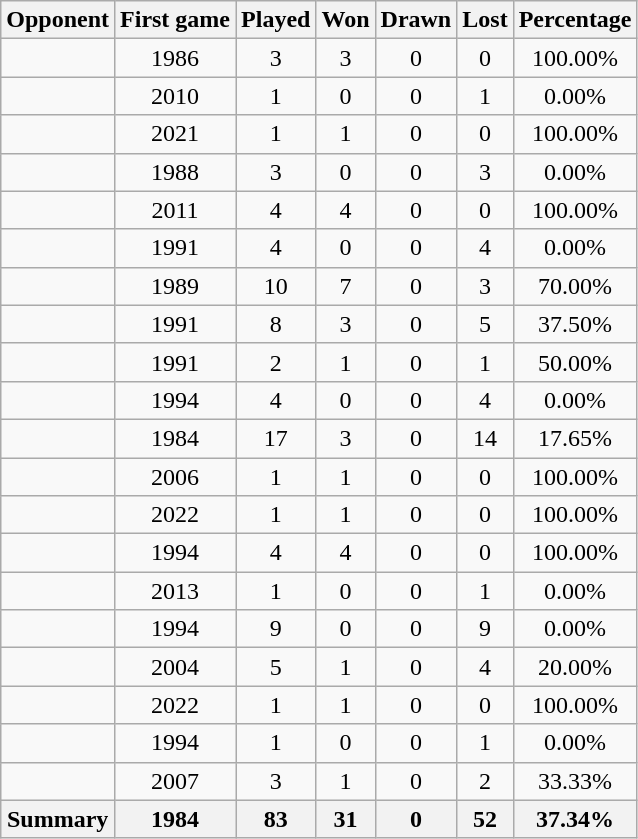<table class="wikitable sortable" style="text-align: center;">
<tr>
<th>Opponent</th>
<th>First game</th>
<th>Played</th>
<th>Won</th>
<th>Drawn</th>
<th>Lost</th>
<th>Percentage</th>
</tr>
<tr>
<td style="text-align: left;"></td>
<td>1986</td>
<td>3</td>
<td>3</td>
<td>0</td>
<td>0</td>
<td>100.00%</td>
</tr>
<tr>
<td style="text-align: left;"></td>
<td>2010</td>
<td>1</td>
<td>0</td>
<td>0</td>
<td>1</td>
<td>0.00%</td>
</tr>
<tr>
<td style="text-align: left;"></td>
<td>2021</td>
<td>1</td>
<td>1</td>
<td>0</td>
<td>0</td>
<td>100.00%</td>
</tr>
<tr>
<td style="text-align: left;"></td>
<td>1988</td>
<td>3</td>
<td>0</td>
<td>0</td>
<td>3</td>
<td>0.00%</td>
</tr>
<tr>
<td style="text-align: left;"></td>
<td>2011</td>
<td>4</td>
<td>4</td>
<td>0</td>
<td>0</td>
<td>100.00%</td>
</tr>
<tr>
<td style="text-align: left;"></td>
<td>1991</td>
<td>4</td>
<td>0</td>
<td>0</td>
<td>4</td>
<td>0.00%</td>
</tr>
<tr>
<td style="text-align: left;"></td>
<td>1989</td>
<td>10</td>
<td>7</td>
<td>0</td>
<td>3</td>
<td>70.00%</td>
</tr>
<tr>
<td style="text-align: left;"></td>
<td>1991</td>
<td>8</td>
<td>3</td>
<td>0</td>
<td>5</td>
<td>37.50%</td>
</tr>
<tr>
<td style="text-align: left;"></td>
<td>1991</td>
<td>2</td>
<td>1</td>
<td>0</td>
<td>1</td>
<td>50.00%</td>
</tr>
<tr>
<td style="text-align: left;"></td>
<td>1994</td>
<td>4</td>
<td>0</td>
<td>0</td>
<td>4</td>
<td>0.00%</td>
</tr>
<tr>
<td style="text-align: left;"></td>
<td>1984</td>
<td>17</td>
<td>3</td>
<td>0</td>
<td>14</td>
<td>17.65%</td>
</tr>
<tr>
<td style="text-align: left;"></td>
<td>2006</td>
<td>1</td>
<td>1</td>
<td>0</td>
<td>0</td>
<td>100.00%</td>
</tr>
<tr>
<td style="text-align: left;"></td>
<td>2022</td>
<td>1</td>
<td>1</td>
<td>0</td>
<td>0</td>
<td>100.00%</td>
</tr>
<tr>
<td style="text-align: left;"></td>
<td>1994</td>
<td>4</td>
<td>4</td>
<td>0</td>
<td>0</td>
<td>100.00%</td>
</tr>
<tr>
<td style="text-align: left;"></td>
<td>2013</td>
<td>1</td>
<td>0</td>
<td>0</td>
<td>1</td>
<td>0.00%</td>
</tr>
<tr>
<td style="text-align: left;"></td>
<td>1994</td>
<td>9</td>
<td>0</td>
<td>0</td>
<td>9</td>
<td>0.00%</td>
</tr>
<tr>
<td style="text-align: left;"></td>
<td>2004</td>
<td>5</td>
<td>1</td>
<td>0</td>
<td>4</td>
<td>20.00%</td>
</tr>
<tr>
<td style="text-align: left;"></td>
<td>2022</td>
<td>1</td>
<td>1</td>
<td>0</td>
<td>0</td>
<td>100.00%</td>
</tr>
<tr>
<td style="text-align: left;"></td>
<td>1994</td>
<td>1</td>
<td>0</td>
<td>0</td>
<td>1</td>
<td>0.00%</td>
</tr>
<tr>
<td style="text-align: left;"></td>
<td>2007</td>
<td>3</td>
<td>1</td>
<td>0</td>
<td>2</td>
<td>33.33%</td>
</tr>
<tr>
<th>Summary</th>
<th>1984</th>
<th>83</th>
<th>31</th>
<th>0</th>
<th>52</th>
<th>37.34%</th>
</tr>
</table>
